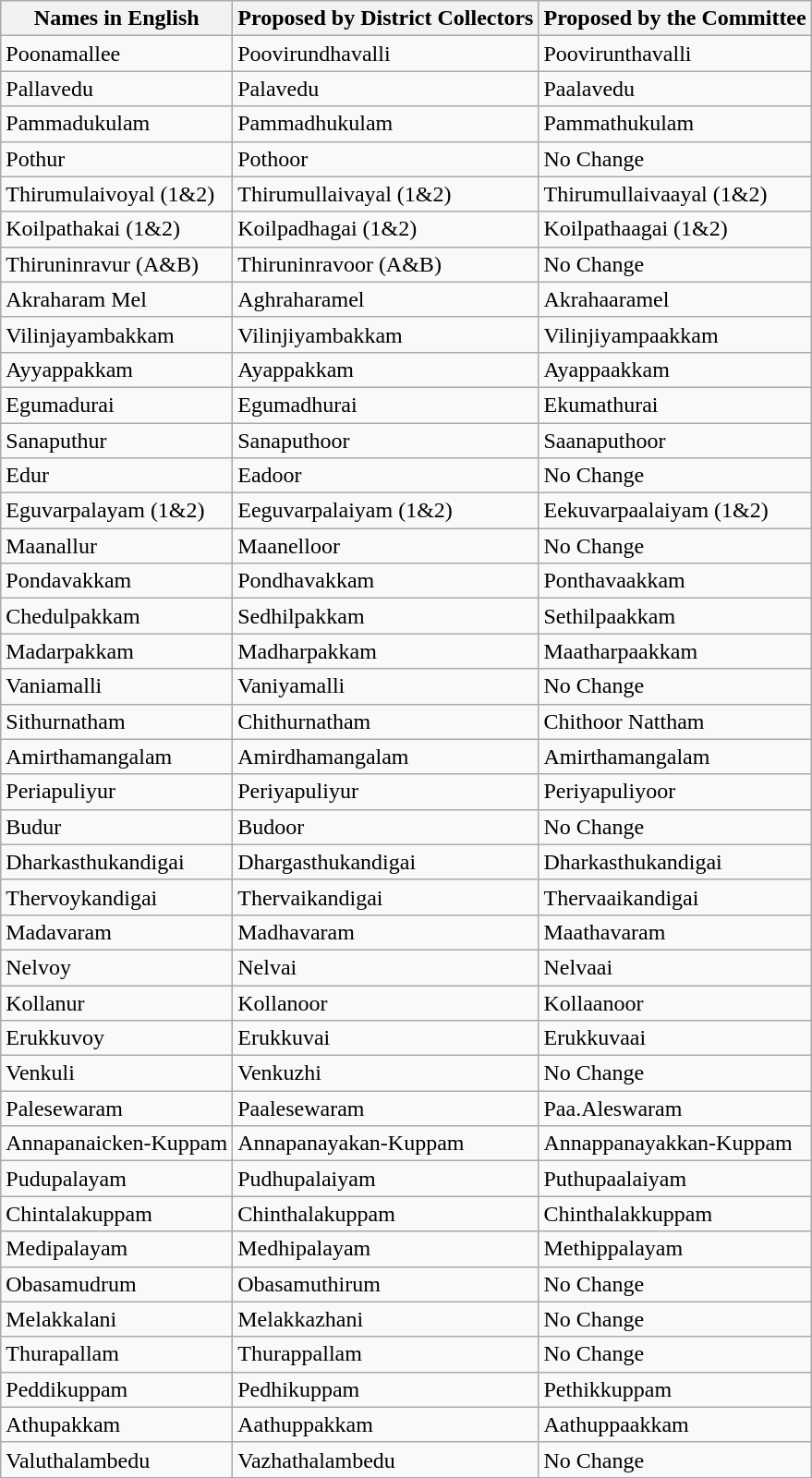<table class="wikitable">
<tr>
<th>Names in English</th>
<th>Proposed by District Collectors</th>
<th>Proposed by the Committee</th>
</tr>
<tr>
<td>Poonamallee</td>
<td>Poovirundhavalli</td>
<td>Poovirunthavalli</td>
</tr>
<tr>
<td>Pallavedu</td>
<td>Palavedu</td>
<td>Paalavedu</td>
</tr>
<tr>
<td>Pammadukulam</td>
<td>Pammadhukulam</td>
<td>Pammathukulam</td>
</tr>
<tr>
<td>Pothur</td>
<td>Pothoor</td>
<td>No Change</td>
</tr>
<tr>
<td>Thirumulaivoyal (1&2)</td>
<td>Thirumullaivayal  (1&2)</td>
<td>Thirumullaivaayal  (1&2)</td>
</tr>
<tr>
<td>Koilpathakai (1&2)</td>
<td>Koilpadhagai  (1&2)</td>
<td>Koilpathaagai  (1&2)</td>
</tr>
<tr>
<td>Thiruninravur (A&B)</td>
<td>Thiruninravoor  (A&B)</td>
<td>No Change</td>
</tr>
<tr>
<td>Akraharam Mel</td>
<td>Aghraharamel</td>
<td>Akrahaaramel</td>
</tr>
<tr>
<td>Vilinjayambakkam</td>
<td>Vilinjiyambakkam</td>
<td>Vilinjiyampaakkam</td>
</tr>
<tr>
<td>Ayyappakkam</td>
<td>Ayappakkam</td>
<td>Ayappaakkam</td>
</tr>
<tr>
<td>Egumadurai</td>
<td>Egumadhurai</td>
<td>Ekumathurai</td>
</tr>
<tr>
<td>Sanaputhur</td>
<td>Sanaputhoor</td>
<td>Saanaputhoor</td>
</tr>
<tr>
<td>Edur</td>
<td>Eadoor</td>
<td>No Change</td>
</tr>
<tr>
<td>Eguvarpalayam (1&2)</td>
<td>Eeguvarpalaiyam  (1&2)</td>
<td>Eekuvarpaalaiyam  (1&2)</td>
</tr>
<tr>
<td>Maanallur</td>
<td>Maanelloor</td>
<td>No Change</td>
</tr>
<tr>
<td>Pondavakkam</td>
<td>Pondhavakkam</td>
<td>Ponthavaakkam</td>
</tr>
<tr>
<td>Chedulpakkam</td>
<td>Sedhilpakkam</td>
<td>Sethilpaakkam</td>
</tr>
<tr>
<td>Madarpakkam</td>
<td>Madharpakkam</td>
<td>Maatharpaakkam</td>
</tr>
<tr>
<td>Vaniamalli</td>
<td>Vaniyamalli</td>
<td>No Change</td>
</tr>
<tr>
<td>Sithurnatham</td>
<td>Chithurnatham</td>
<td>Chithoor  Nattham</td>
</tr>
<tr>
<td>Amirthamangalam</td>
<td>Amirdhamangalam</td>
<td>Amirthamangalam</td>
</tr>
<tr>
<td>Periapuliyur</td>
<td>Periyapuliyur</td>
<td>Periyapuliyoor</td>
</tr>
<tr>
<td>Budur</td>
<td>Budoor</td>
<td>No Change</td>
</tr>
<tr>
<td>Dharkasthukandigai</td>
<td>Dhargasthukandigai</td>
<td>Dharkasthukandigai</td>
</tr>
<tr>
<td>Thervoykandigai</td>
<td>Thervaikandigai</td>
<td>Thervaaikandigai</td>
</tr>
<tr>
<td>Madavaram</td>
<td>Madhavaram</td>
<td>Maathavaram</td>
</tr>
<tr>
<td>Nelvoy</td>
<td>Nelvai</td>
<td>Nelvaai</td>
</tr>
<tr>
<td>Kollanur</td>
<td>Kollanoor</td>
<td>Kollaanoor</td>
</tr>
<tr>
<td>Erukkuvoy</td>
<td>Erukkuvai</td>
<td>Erukkuvaai</td>
</tr>
<tr>
<td>Venkuli</td>
<td>Venkuzhi</td>
<td>No Change</td>
</tr>
<tr>
<td>Palesewaram</td>
<td>Paalesewaram</td>
<td>Paa.Aleswaram</td>
</tr>
<tr>
<td>Annapanaicken-Kuppam</td>
<td>Annapanayakan-Kuppam</td>
<td>Annappanayakkan-Kuppam</td>
</tr>
<tr>
<td>Pudupalayam</td>
<td>Pudhupalaiyam</td>
<td>Puthupaalaiyam</td>
</tr>
<tr>
<td>Chintalakuppam</td>
<td>Chinthalakuppam</td>
<td>Chinthalakkuppam</td>
</tr>
<tr>
<td>Medipalayam</td>
<td>Medhipalayam</td>
<td>Methippalayam</td>
</tr>
<tr>
<td>Obasamudrum</td>
<td>Obasamuthirum</td>
<td>No Change</td>
</tr>
<tr>
<td>Melakkalani</td>
<td>Melakkazhani</td>
<td>No Change</td>
</tr>
<tr>
<td>Thurapallam</td>
<td>Thurappallam</td>
<td>No Change</td>
</tr>
<tr>
<td>Peddikuppam</td>
<td>Pedhikuppam</td>
<td>Pethikkuppam</td>
</tr>
<tr>
<td>Athupakkam</td>
<td>Aathuppakkam</td>
<td>Aathuppaakkam</td>
</tr>
<tr>
<td>Valuthalambedu</td>
<td>Vazhathalambedu</td>
<td>No Change</td>
</tr>
</table>
